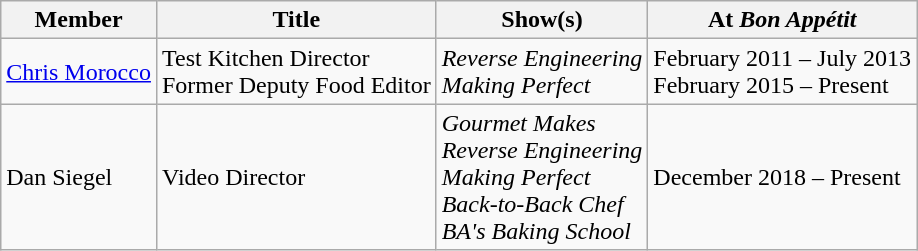<table class="wikitable">
<tr>
<th style="font-weight:bold;">Member</th>
<th style="font-weight:bold;">Title</th>
<th style="font-weight:bold;">Show(s)</th>
<th style="font-weight:bold;">At <em>Bon Appétit</em></th>
</tr>
<tr>
<td><a href='#'>Chris Morocco</a></td>
<td>Test Kitchen Director<br>Former Deputy Food Editor</td>
<td><em>Reverse Engineering</em><br><em>Making Perfect</em></td>
<td>February 2011 – July 2013<br>February 2015 – Present</td>
</tr>
<tr>
<td>Dan Siegel</td>
<td>Video Director</td>
<td><em>Gourmet Makes</em><br><em>Reverse Engineering</em><br><em>Making Perfect</em><br><em>Back-to-Back Chef</em><br><em>BA's Baking School</em></td>
<td>December 2018 – Present</td>
</tr>
</table>
